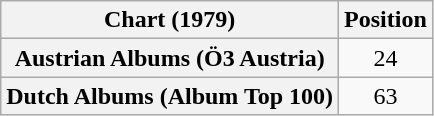<table class="wikitable sortable plainrowheaders" style="text-align:center">
<tr>
<th scope="col">Chart (1979)</th>
<th scope="col">Position</th>
</tr>
<tr>
<th scope="row">Austrian Albums (Ö3 Austria)</th>
<td>24</td>
</tr>
<tr>
<th scope="row">Dutch Albums (Album Top 100)</th>
<td>63</td>
</tr>
</table>
